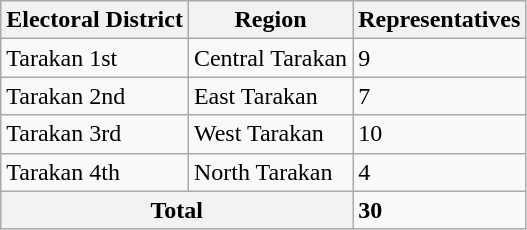<table class="wikitable">
<tr>
<th>Electoral District</th>
<th>Region</th>
<th>Representatives</th>
</tr>
<tr>
<td>Tarakan 1st</td>
<td>Central Tarakan</td>
<td>9</td>
</tr>
<tr>
<td>Tarakan 2nd</td>
<td>East Tarakan</td>
<td>7</td>
</tr>
<tr>
<td>Tarakan 3rd</td>
<td>West Tarakan</td>
<td>10</td>
</tr>
<tr>
<td>Tarakan 4th</td>
<td>North Tarakan</td>
<td>4</td>
</tr>
<tr>
<th colspan="2">Total</th>
<td><strong>30</strong></td>
</tr>
</table>
